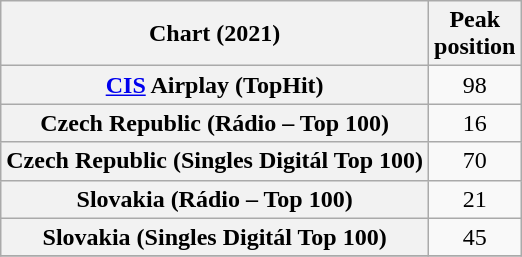<table class="wikitable plainrowheaders sortable" style="text-align:center">
<tr>
<th scope="col">Chart (2021)</th>
<th scope="col">Peak<br>position</th>
</tr>
<tr>
<th scope="row"><a href='#'>CIS</a> Airplay (TopHit)</th>
<td>98</td>
</tr>
<tr>
<th scope="row">Czech Republic (Rádio – Top 100)</th>
<td>16</td>
</tr>
<tr>
<th scope="row">Czech Republic (Singles Digitál Top 100)</th>
<td>70</td>
</tr>
<tr>
<th scope="row">Slovakia (Rádio – Top 100)</th>
<td>21</td>
</tr>
<tr>
<th scope="row">Slovakia (Singles Digitál Top 100)</th>
<td>45</td>
</tr>
<tr>
</tr>
</table>
